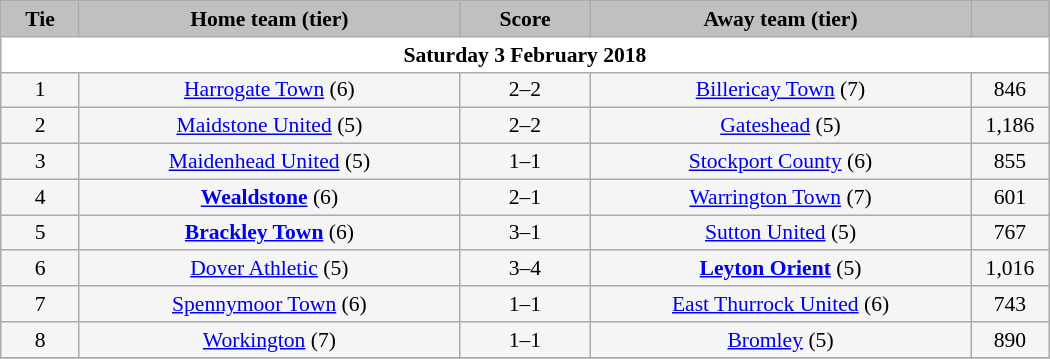<table class="wikitable" style="width: 700px; background:WhiteSmoke; text-align:center; font-size:90%">
<tr>
<td scope="col" style="width:  7.50%; background:silver;"><strong>Tie</strong></td>
<td scope="col" style="width: 36.25%; background:silver;"><strong>Home team (tier)</strong></td>
<td scope="col" style="width: 12.50%; background:silver;"><strong>Score</strong></td>
<td scope="col" style="width: 36.25%; background:silver;"><strong>Away team (tier)</strong></td>
<td scope="col" style="width:  7.50%; background:silver;"><strong></strong></td>
</tr>
<tr>
<td colspan="5" style= background:White><strong>Saturday 3 February 2018</strong></td>
</tr>
<tr>
<td>1</td>
<td><a href='#'>Harrogate Town</a> (6)</td>
<td>2–2</td>
<td><a href='#'>Billericay Town</a> (7)</td>
<td>846</td>
</tr>
<tr>
<td>2</td>
<td><a href='#'>Maidstone United</a> (5)</td>
<td>2–2</td>
<td><a href='#'>Gateshead</a> (5)</td>
<td>1,186</td>
</tr>
<tr>
<td>3</td>
<td><a href='#'>Maidenhead United</a> (5)</td>
<td>1–1</td>
<td><a href='#'>Stockport County</a> (6)</td>
<td>855</td>
</tr>
<tr>
<td>4</td>
<td><strong><a href='#'>Wealdstone</a></strong> (6)</td>
<td>2–1</td>
<td><a href='#'>Warrington Town</a> (7)</td>
<td>601</td>
</tr>
<tr>
<td>5</td>
<td><strong><a href='#'>Brackley Town</a></strong> (6)</td>
<td>3–1</td>
<td><a href='#'>Sutton United</a> (5)</td>
<td>767</td>
</tr>
<tr>
<td>6</td>
<td><a href='#'>Dover Athletic</a> (5)</td>
<td>3–4</td>
<td><strong><a href='#'>Leyton Orient</a></strong> (5)</td>
<td>1,016</td>
</tr>
<tr>
<td>7</td>
<td><a href='#'>Spennymoor Town</a> (6)</td>
<td>1–1</td>
<td><a href='#'>East Thurrock United</a> (6)</td>
<td>743</td>
</tr>
<tr>
<td>8</td>
<td><a href='#'>Workington</a> (7)</td>
<td>1–1</td>
<td><a href='#'>Bromley</a> (5)</td>
<td>890</td>
</tr>
<tr>
</tr>
</table>
